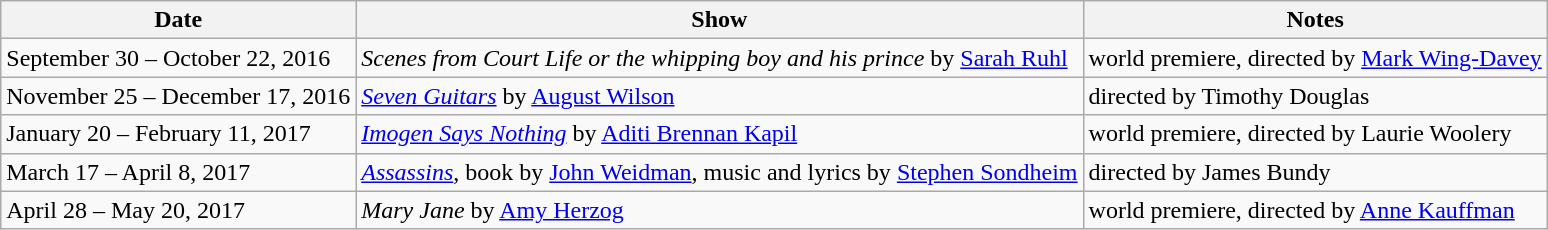<table class="wikitable">
<tr>
<th>Date</th>
<th>Show</th>
<th>Notes</th>
</tr>
<tr>
<td>September 30 – October 22, 2016</td>
<td><em>Scenes from Court Life or the whipping boy and his prince</em> by <a href='#'>Sarah Ruhl</a></td>
<td>world premiere, directed by <a href='#'>Mark Wing-Davey</a></td>
</tr>
<tr>
<td>November 25 – December 17, 2016</td>
<td><em><a href='#'>Seven Guitars</a></em> by <a href='#'>August Wilson</a></td>
<td>directed by Timothy Douglas</td>
</tr>
<tr>
<td>January 20 – February 11, 2017</td>
<td><em><a href='#'>Imogen Says Nothing</a></em> by <a href='#'>Aditi Brennan Kapil</a></td>
<td>world premiere, directed by Laurie Woolery</td>
</tr>
<tr>
<td>March 17 – April 8, 2017</td>
<td><em><a href='#'>Assassins</a></em>, book by <a href='#'>John Weidman</a>, music and lyrics by <a href='#'>Stephen Sondheim</a></td>
<td>directed by James Bundy</td>
</tr>
<tr>
<td>April 28 – May 20, 2017</td>
<td><em>Mary Jane</em> by <a href='#'>Amy Herzog</a></td>
<td>world premiere, directed by <a href='#'>Anne Kauffman</a></td>
</tr>
</table>
